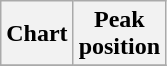<table class="wikitable sortable">
<tr>
<th align="left">Chart</th>
<th align="left">Peak<br>position</th>
</tr>
<tr>
</tr>
</table>
